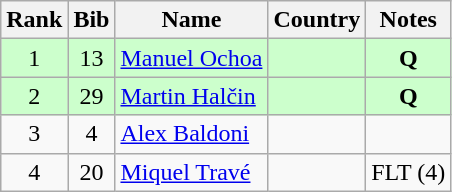<table class="wikitable" style="text-align:center;">
<tr>
<th>Rank</th>
<th>Bib</th>
<th>Name</th>
<th>Country</th>
<th>Notes</th>
</tr>
<tr bgcolor=ccffcc>
<td>1</td>
<td>13</td>
<td align=left><a href='#'>Manuel Ochoa</a></td>
<td align=left></td>
<td><strong>Q</strong></td>
</tr>
<tr bgcolor=ccffcc>
<td>2</td>
<td>29</td>
<td align=left><a href='#'>Martin Halčin</a></td>
<td align=left></td>
<td><strong>Q</strong></td>
</tr>
<tr>
<td>3</td>
<td>4</td>
<td align=left><a href='#'>Alex Baldoni</a></td>
<td align=left></td>
<td></td>
</tr>
<tr>
<td>4</td>
<td>20</td>
<td align=left><a href='#'>Miquel Travé</a></td>
<td align=left></td>
<td>FLT (4)</td>
</tr>
</table>
